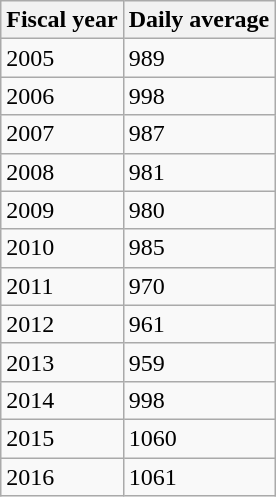<table class="wikitable">
<tr>
<th>Fiscal year</th>
<th>Daily average</th>
</tr>
<tr>
<td>2005</td>
<td>989</td>
</tr>
<tr>
<td>2006</td>
<td>998</td>
</tr>
<tr>
<td>2007</td>
<td>987</td>
</tr>
<tr>
<td>2008</td>
<td>981</td>
</tr>
<tr>
<td>2009</td>
<td>980</td>
</tr>
<tr>
<td>2010</td>
<td>985</td>
</tr>
<tr>
<td>2011</td>
<td>970</td>
</tr>
<tr>
<td>2012</td>
<td>961</td>
</tr>
<tr>
<td>2013</td>
<td>959</td>
</tr>
<tr>
<td>2014</td>
<td>998</td>
</tr>
<tr>
<td>2015</td>
<td>1060</td>
</tr>
<tr>
<td>2016</td>
<td>1061</td>
</tr>
</table>
